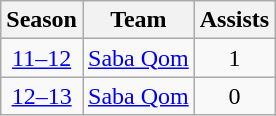<table class="wikitable" style="text-align: center;">
<tr>
<th>Season</th>
<th>Team</th>
<th>Assists</th>
</tr>
<tr>
<td><a href='#'>11–12</a></td>
<td align="left"><a href='#'>Saba Qom</a></td>
<td>1</td>
</tr>
<tr>
<td><a href='#'>12–13</a></td>
<td align="left"><a href='#'>Saba Qom</a></td>
<td>0</td>
</tr>
</table>
